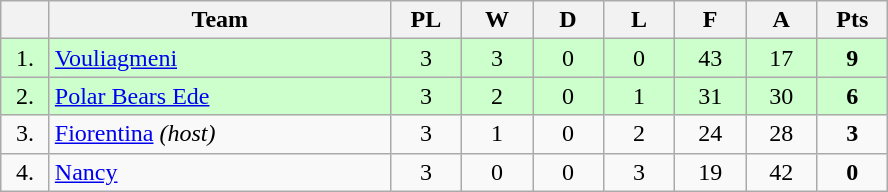<table class="wikitable" border="1" style="text-align:center">
<tr>
<th width=25></th>
<th width=220>Team</th>
<th width=40>PL</th>
<th width=40>W</th>
<th width=40>D</th>
<th width=40>L</th>
<th width=40>F</th>
<th width=40>A</th>
<th width=40>Pts</th>
</tr>
<tr style="background:#cfc;">
<td>1.</td>
<td align=left> <a href='#'>Vouliagmeni</a></td>
<td>3</td>
<td>3</td>
<td>0</td>
<td>0</td>
<td>43</td>
<td>17</td>
<td><strong>9</strong></td>
</tr>
<tr style="background:#cfc;">
<td>2.</td>
<td align=left> <a href='#'>Polar Bears Ede</a></td>
<td>3</td>
<td>2</td>
<td>0</td>
<td>1</td>
<td>31</td>
<td>30</td>
<td><strong>6</strong></td>
</tr>
<tr>
<td>3.</td>
<td align=left> <a href='#'>Fiorentina</a> <em>(host)</em></td>
<td>3</td>
<td>1</td>
<td>0</td>
<td>2</td>
<td>24</td>
<td>28</td>
<td><strong>3</strong></td>
</tr>
<tr>
<td>4.</td>
<td align=left> <a href='#'>Nancy</a></td>
<td>3</td>
<td>0</td>
<td>0</td>
<td>3</td>
<td>19</td>
<td>42</td>
<td><strong>0</strong></td>
</tr>
</table>
